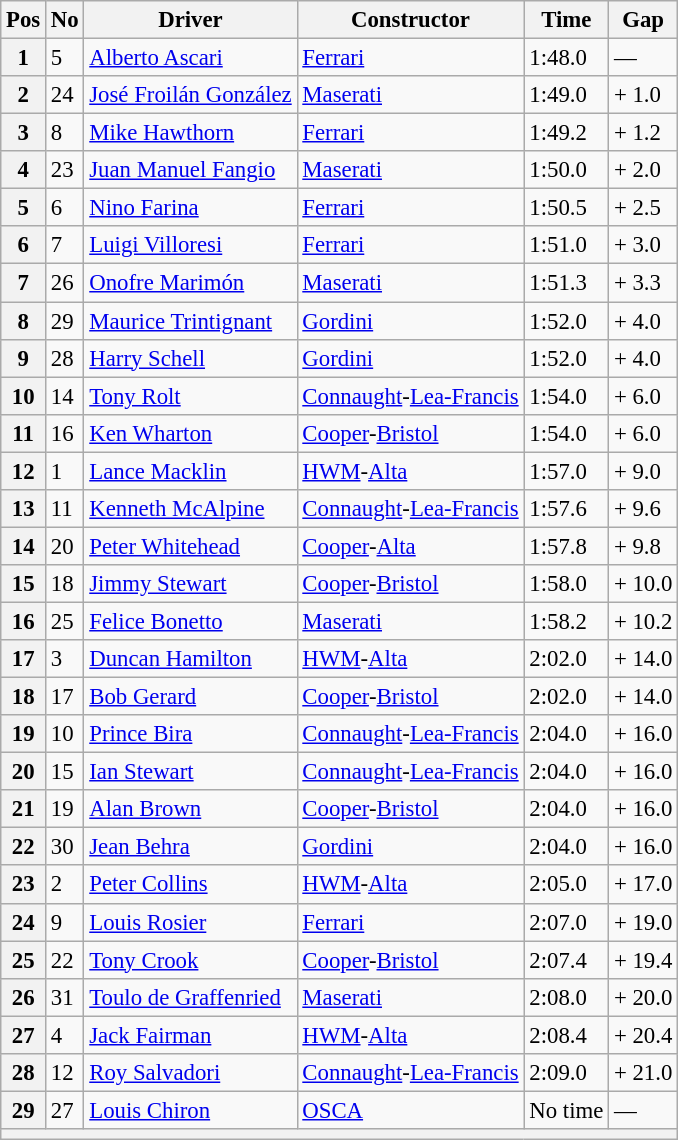<table class="wikitable sortable" style="font-size: 95%;">
<tr>
<th>Pos</th>
<th>No</th>
<th>Driver</th>
<th>Constructor</th>
<th>Time</th>
<th>Gap</th>
</tr>
<tr>
<th>1</th>
<td>5</td>
<td> <a href='#'>Alberto Ascari</a></td>
<td><a href='#'>Ferrari</a></td>
<td>1:48.0</td>
<td>—</td>
</tr>
<tr>
<th>2</th>
<td>24</td>
<td> <a href='#'>José Froilán González</a></td>
<td><a href='#'>Maserati</a></td>
<td>1:49.0</td>
<td>+ 1.0</td>
</tr>
<tr>
<th>3</th>
<td>8</td>
<td> <a href='#'>Mike Hawthorn</a></td>
<td><a href='#'>Ferrari</a></td>
<td>1:49.2</td>
<td>+ 1.2</td>
</tr>
<tr>
<th>4</th>
<td>23</td>
<td> <a href='#'>Juan Manuel Fangio</a></td>
<td><a href='#'>Maserati</a></td>
<td>1:50.0</td>
<td>+ 2.0</td>
</tr>
<tr>
<th>5</th>
<td>6</td>
<td> <a href='#'>Nino Farina</a></td>
<td><a href='#'>Ferrari</a></td>
<td>1:50.5</td>
<td>+ 2.5</td>
</tr>
<tr>
<th>6</th>
<td>7</td>
<td> <a href='#'>Luigi Villoresi</a></td>
<td><a href='#'>Ferrari</a></td>
<td>1:51.0</td>
<td>+ 3.0</td>
</tr>
<tr>
<th>7</th>
<td>26</td>
<td> <a href='#'>Onofre Marimón</a></td>
<td><a href='#'>Maserati</a></td>
<td>1:51.3</td>
<td>+ 3.3</td>
</tr>
<tr>
<th>8</th>
<td>29</td>
<td> <a href='#'>Maurice Trintignant</a></td>
<td><a href='#'>Gordini</a></td>
<td>1:52.0</td>
<td>+ 4.0</td>
</tr>
<tr>
<th>9</th>
<td>28</td>
<td> <a href='#'>Harry Schell</a></td>
<td><a href='#'>Gordini</a></td>
<td>1:52.0</td>
<td>+ 4.0</td>
</tr>
<tr>
<th>10</th>
<td>14</td>
<td> <a href='#'>Tony Rolt</a></td>
<td><a href='#'>Connaught</a>-<a href='#'>Lea-Francis</a></td>
<td>1:54.0</td>
<td>+ 6.0</td>
</tr>
<tr>
<th>11</th>
<td>16</td>
<td> <a href='#'>Ken Wharton</a></td>
<td><a href='#'>Cooper</a>-<a href='#'>Bristol</a></td>
<td>1:54.0</td>
<td>+ 6.0</td>
</tr>
<tr>
<th>12</th>
<td>1</td>
<td> <a href='#'>Lance Macklin</a></td>
<td><a href='#'>HWM</a>-<a href='#'>Alta</a></td>
<td>1:57.0</td>
<td>+ 9.0</td>
</tr>
<tr>
<th>13</th>
<td>11</td>
<td> <a href='#'>Kenneth McAlpine</a></td>
<td><a href='#'>Connaught</a>-<a href='#'>Lea-Francis</a></td>
<td>1:57.6</td>
<td>+ 9.6</td>
</tr>
<tr>
<th>14</th>
<td>20</td>
<td> <a href='#'>Peter Whitehead</a></td>
<td><a href='#'>Cooper</a>-<a href='#'>Alta</a></td>
<td>1:57.8</td>
<td>+ 9.8</td>
</tr>
<tr>
<th>15</th>
<td>18</td>
<td> <a href='#'>Jimmy Stewart</a></td>
<td><a href='#'>Cooper</a>-<a href='#'>Bristol</a></td>
<td>1:58.0</td>
<td>+ 10.0</td>
</tr>
<tr>
<th>16</th>
<td>25</td>
<td> <a href='#'>Felice Bonetto</a></td>
<td><a href='#'>Maserati</a></td>
<td>1:58.2</td>
<td>+ 10.2</td>
</tr>
<tr>
<th>17</th>
<td>3</td>
<td> <a href='#'>Duncan Hamilton</a></td>
<td><a href='#'>HWM</a>-<a href='#'>Alta</a></td>
<td>2:02.0</td>
<td>+ 14.0</td>
</tr>
<tr>
<th>18</th>
<td>17</td>
<td> <a href='#'>Bob Gerard</a></td>
<td><a href='#'>Cooper</a>-<a href='#'>Bristol</a></td>
<td>2:02.0</td>
<td>+ 14.0</td>
</tr>
<tr>
<th>19</th>
<td>10</td>
<td> <a href='#'>Prince Bira</a></td>
<td><a href='#'>Connaught</a>-<a href='#'>Lea-Francis</a></td>
<td>2:04.0</td>
<td>+ 16.0</td>
</tr>
<tr>
<th>20</th>
<td>15</td>
<td> <a href='#'>Ian Stewart</a></td>
<td><a href='#'>Connaught</a>-<a href='#'>Lea-Francis</a></td>
<td>2:04.0</td>
<td>+ 16.0</td>
</tr>
<tr>
<th>21</th>
<td>19</td>
<td> <a href='#'>Alan Brown</a></td>
<td><a href='#'>Cooper</a>-<a href='#'>Bristol</a></td>
<td>2:04.0</td>
<td>+ 16.0</td>
</tr>
<tr>
<th>22</th>
<td>30</td>
<td> <a href='#'>Jean Behra</a></td>
<td><a href='#'>Gordini</a></td>
<td>2:04.0</td>
<td>+ 16.0</td>
</tr>
<tr>
<th>23</th>
<td>2</td>
<td> <a href='#'>Peter Collins</a></td>
<td><a href='#'>HWM</a>-<a href='#'>Alta</a></td>
<td>2:05.0</td>
<td>+ 17.0</td>
</tr>
<tr>
<th>24</th>
<td>9</td>
<td> <a href='#'>Louis Rosier</a></td>
<td><a href='#'>Ferrari</a></td>
<td>2:07.0</td>
<td>+ 19.0</td>
</tr>
<tr>
<th>25</th>
<td>22</td>
<td> <a href='#'>Tony Crook</a></td>
<td><a href='#'>Cooper</a>-<a href='#'>Bristol</a></td>
<td>2:07.4</td>
<td>+ 19.4</td>
</tr>
<tr>
<th>26</th>
<td>31</td>
<td> <a href='#'>Toulo de Graffenried</a></td>
<td><a href='#'>Maserati</a></td>
<td>2:08.0</td>
<td>+ 20.0</td>
</tr>
<tr>
<th>27</th>
<td>4</td>
<td> <a href='#'>Jack Fairman</a></td>
<td><a href='#'>HWM</a>-<a href='#'>Alta</a></td>
<td>2:08.4</td>
<td>+ 20.4</td>
</tr>
<tr>
<th>28</th>
<td>12</td>
<td> <a href='#'>Roy Salvadori</a></td>
<td><a href='#'>Connaught</a>-<a href='#'>Lea-Francis</a></td>
<td>2:09.0</td>
<td>+ 21.0</td>
</tr>
<tr>
<th>29</th>
<td>27</td>
<td> <a href='#'>Louis Chiron</a></td>
<td><a href='#'>OSCA</a></td>
<td>No time</td>
<td>—</td>
</tr>
<tr>
<th colspan="7"></th>
</tr>
</table>
